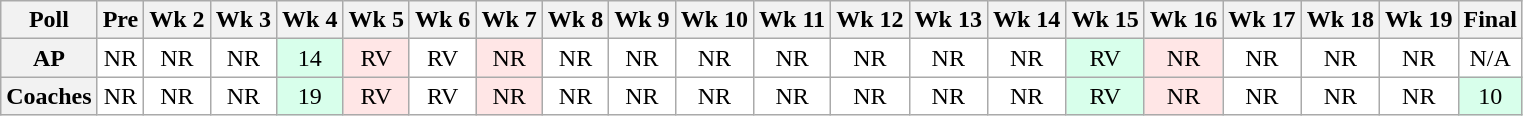<table class="wikitable" style="white-space:nowrap;text-align:center;">
<tr>
<th>Poll</th>
<th>Pre</th>
<th>Wk 2</th>
<th>Wk 3</th>
<th>Wk 4</th>
<th>Wk 5</th>
<th>Wk 6</th>
<th>Wk 7</th>
<th>Wk 8</th>
<th>Wk 9</th>
<th>Wk 10</th>
<th>Wk 11</th>
<th>Wk 12</th>
<th>Wk 13</th>
<th>Wk 14</th>
<th>Wk 15</th>
<th>Wk 16</th>
<th>Wk 17</th>
<th>Wk 18</th>
<th>Wk 19</th>
<th>Final</th>
</tr>
<tr>
<th>AP</th>
<td style="background:#FFF;">NR</td>
<td style="background:#FFF;">NR</td>
<td style="background:#FFF;">NR</td>
<td style="background:#D8FFEB;">14</td>
<td style="background:#FFE6E6;">RV</td>
<td style="background:#FFF;">RV</td>
<td style="background:#FFE6E6;">NR</td>
<td style="background:#FFF;">NR</td>
<td style="background:#FFF;">NR</td>
<td style="background:#FFF;">NR</td>
<td style="background:#FFF;">NR</td>
<td style="background:#FFF;">NR</td>
<td style="background:#FFF;">NR</td>
<td style="background:#FFF;">NR</td>
<td style="background:#D8FFEB;">RV</td>
<td style="background:#FFE6E6;">NR</td>
<td style="background:#FFF;">NR</td>
<td style="background:#FFF;">NR</td>
<td style="background:#FFF;">NR</td>
<td style="background:#FFF;">N/A</td>
</tr>
<tr>
<th>Coaches</th>
<td style="background:#FFF;">NR</td>
<td style="background:#FFF;">NR</td>
<td style="background:#FFF;">NR</td>
<td style="background:#D8FFEB;">19</td>
<td style="background:#FFE6E6;">RV</td>
<td style="background:#FFF;">RV</td>
<td style="background:#FFE6E6;">NR</td>
<td style="background:#FFF;">NR</td>
<td style="background:#FFF;">NR</td>
<td style="background:#FFF;">NR</td>
<td style="background:#FFF;">NR</td>
<td style="background:#FFF;">NR</td>
<td style="background:#FFF;">NR</td>
<td style="background:#FFF;">NR</td>
<td style="background:#D8FFEB;">RV</td>
<td style="background:#FFE6E6;">NR</td>
<td style="background:#FFF;">NR</td>
<td style="background:#FFF;">NR</td>
<td style="background:#FFF;">NR</td>
<td style="background:#D8FFEB;">10</td>
</tr>
</table>
